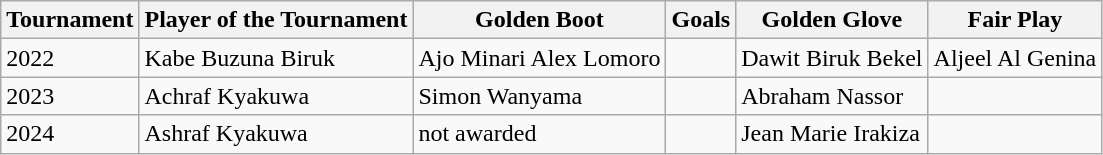<table class="wikitable">
<tr>
<th>Tournament</th>
<th>Player of the Tournament</th>
<th>Golden Boot</th>
<th>Goals</th>
<th>Golden Glove</th>
<th>Fair Play</th>
</tr>
<tr>
<td>2022</td>
<td>Kabe Buzuna Biruk</td>
<td> Ajo Minari Alex Lomoro</td>
<td></td>
<td> Dawit Biruk Bekel</td>
<td> Aljeel Al Genina</td>
</tr>
<tr>
<td>2023</td>
<td> Achraf Kyakuwa</td>
<td> Simon Wanyama</td>
<td></td>
<td> Abraham Nassor</td>
<td></td>
</tr>
<tr>
<td>2024</td>
<td> Ashraf Kyakuwa</td>
<td>not awarded</td>
<td></td>
<td> Jean Marie Irakiza</td>
<td></td>
</tr>
</table>
